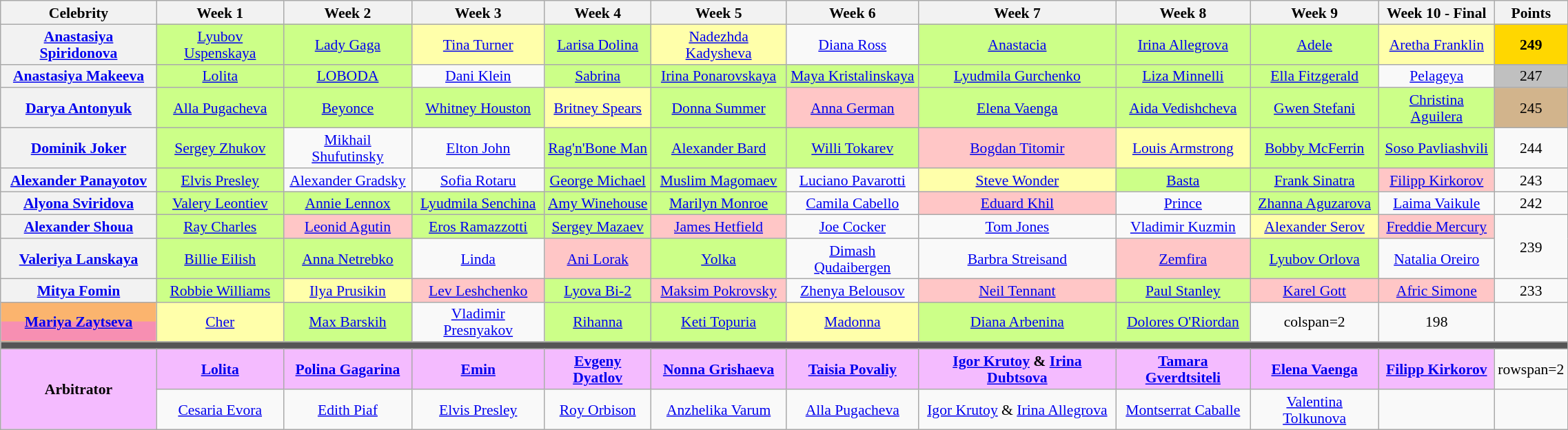<table class="wikitable" style="text-align:center; font-size:90%; line-height:16px;" width="120%">
<tr>
<th>Celebrity</th>
<th>Week 1</th>
<th>Week 2</th>
<th>Week 3</th>
<th>Week 4</th>
<th>Week 5</th>
<th>Week 6</th>
<th>Week 7</th>
<th>Week 8</th>
<th>Week 9</th>
<th>Week 10 - Final</th>
<th>Points</th>
</tr>
<tr>
<th><a href='#'>Anastasiya Spiridonova</a></th>
<td style="background:#ccff88;"><a href='#'>Lyubov Uspenskaya</a></td>
<td style="background:#ccff88;"><a href='#'>Lady Gaga</a></td>
<td style="background:#ffffaa;"><a href='#'>Tina Turner</a></td>
<td style="background:#ccff88;"><a href='#'>Larisa Dolina</a></td>
<td style="background:#ffffaa;"><a href='#'>Nadezhda Kadysheva</a></td>
<td><a href='#'>Diana Ross</a></td>
<td style="background:#ccff88;"><a href='#'>Anastacia</a></td>
<td style="background:#ccff88;"><a href='#'>Irina Allegrova</a></td>
<td style="background:#ccff88;"><a href='#'>Adele</a></td>
<td style="background:#ffffaa;"><a href='#'>Aretha Franklin</a></td>
<td style="background:gold;"><strong>249</strong></td>
</tr>
<tr>
<th><a href='#'>Anastasiya Makeeva</a></th>
<td style="background:#ccff88;"><a href='#'>Lolita</a></td>
<td style="background:#ccff88;"><a href='#'>LOBODA</a></td>
<td><a href='#'>Dani Klein</a></td>
<td style="background:#ccff88;"><a href='#'>Sabrina</a></td>
<td style="background:#ccff88;"><a href='#'>Irina Ponarovskaya</a></td>
<td style="background:#ccff88;"><a href='#'>Maya Kristalinskaya</a></td>
<td style="background:#ccff88;"><a href='#'>Lyudmila Gurchenko</a></td>
<td style="background:#ccff88;"><a href='#'>Liza Minnelli</a></td>
<td style="background:#ccff88;"><a href='#'>Ella Fitzgerald</a></td>
<td><a href='#'>Pelageya</a></td>
<td style="background:silver;">247</td>
</tr>
<tr>
<th><a href='#'>Darya Antonyuk</a></th>
<td style="background:#ccff88;"><a href='#'>Alla Pugacheva</a></td>
<td style="background:#ccff88;"><a href='#'>Beyonce</a></td>
<td style="background:#ccff88;"><a href='#'>Whitney Houston</a></td>
<td style="background:#ffffaa;"><a href='#'>Britney Spears</a></td>
<td style="background:#ccff88;"><a href='#'>Donna Summer</a></td>
<td style="background:#ffc6c6;"><a href='#'>Anna German</a></td>
<td style="background:#ccff88;"><a href='#'>Elena Vaenga</a></td>
<td style="background:#ccff88;"><a href='#'>Aida Vedishcheva</a></td>
<td style="background:#ccff88;"><a href='#'>Gwen Stefani</a></td>
<td style="background:#ccff88;"><a href='#'>Christina Aguilera</a></td>
<td style="background:tan;">245</td>
</tr>
<tr>
<th><a href='#'>Dominik Joker</a></th>
<td style="background:#ccff88;"><a href='#'>Sergey Zhukov</a></td>
<td><a href='#'>Mikhail Shufutinsky</a></td>
<td><a href='#'>Elton John</a></td>
<td style="background:#ccff88;"><a href='#'>Rag'n'Bone Man</a></td>
<td style="background:#ccff88;"><a href='#'>Alexander Bard</a></td>
<td style="background:#ccff88;"><a href='#'>Willi Tokarev</a></td>
<td style="background:#ffc6c6;"><a href='#'>Bogdan Titomir</a></td>
<td style="background:#ffffaa;"><a href='#'>Louis Armstrong</a></td>
<td style="background:#ccff88;"><a href='#'>Bobby McFerrin</a></td>
<td style="background:#ccff88;"><a href='#'>Soso Pavliashvili</a></td>
<td>244</td>
</tr>
<tr>
<th><a href='#'>Alexander Panayotov</a></th>
<td style="background:#ccff88;"><a href='#'>Elvis Presley</a></td>
<td><a href='#'>Alexander Gradsky</a></td>
<td><a href='#'>Sofia Rotaru</a></td>
<td style="background:#ccff88;"><a href='#'>George Michael</a></td>
<td style="background:#ccff88;"><a href='#'>Muslim Magomaev</a></td>
<td><a href='#'>Luciano Pavarotti</a></td>
<td style="background:#ffffaa;"><a href='#'>Steve Wonder</a></td>
<td style="background:#ccff88;"><a href='#'>Basta</a></td>
<td style="background:#ccff88;"><a href='#'>Frank Sinatra</a></td>
<td style="background:#ffc6c6;"><a href='#'>Filipp Kirkorov</a></td>
<td>243</td>
</tr>
<tr>
<th><a href='#'>Alyona Sviridova</a></th>
<td style="background:#ccff88;"><a href='#'>Valery Leontiev</a></td>
<td style="background:#ccff88;"><a href='#'>Annie Lennox</a></td>
<td style="background:#ccff88;"><a href='#'>Lyudmila Senchina</a></td>
<td style="background:#ccff88;"><a href='#'>Amy Winehouse</a></td>
<td style="background:#ccff88;"><a href='#'>Marilyn Monroe</a></td>
<td><a href='#'>Camila Cabello</a></td>
<td style="background:#ffc6c6;"><a href='#'>Eduard Khil</a></td>
<td><a href='#'>Prince</a></td>
<td style="background:#ccff88;"><a href='#'>Zhanna Aguzarova</a></td>
<td><a href='#'>Laima Vaikule</a></td>
<td>242</td>
</tr>
<tr>
<th><a href='#'>Alexander Shoua</a></th>
<td style="background:#ccff88;"><a href='#'>Ray Charles</a></td>
<td style="background:#ffc6c6;"><a href='#'>Leonid Agutin</a></td>
<td style="background:#ccff88;"><a href='#'>Eros Ramazzotti</a></td>
<td style="background:#ccff88;"><a href='#'>Sergey Mazaev</a></td>
<td style="background:#ffc6c6;"><a href='#'>James Hetfield</a></td>
<td><a href='#'>Joe Cocker</a></td>
<td><a href='#'>Tom Jones</a></td>
<td><a href='#'>Vladimir Kuzmin</a></td>
<td style="background:#ffffaa;"><a href='#'>Alexander Serov</a></td>
<td style="background:#ffc6c6;"><a href='#'>Freddie Mercury</a></td>
<td rowspan=2>239</td>
</tr>
<tr>
<th><a href='#'>Valeriya Lanskaya</a></th>
<td style="background:#ccff88;"><a href='#'>Billie Eilish</a></td>
<td style="background:#ccff88;"><a href='#'>Anna Netrebko</a></td>
<td><a href='#'>Linda</a></td>
<td style="background:#ffc6c6;"><a href='#'>Ani Lorak</a></td>
<td style="background:#ccff88;"><a href='#'>Yolka</a></td>
<td><a href='#'>Dimash Qudaibergen</a></td>
<td><a href='#'>Barbra Streisand</a></td>
<td style="background:#ffc6c6;"><a href='#'>Zemfira</a></td>
<td style="background:#ccff88;"><a href='#'>Lyubov Orlova</a></td>
<td><a href='#'>Natalia Oreiro</a></td>
</tr>
<tr>
<th><a href='#'>Mitya Fomin</a></th>
<td style="background:#ccff88;"><a href='#'>Robbie Williams</a></td>
<td style="background:#ffffaa;"><a href='#'>Ilya Prusikin</a></td>
<td style="background:#ffc6c6;"><a href='#'>Lev Leshchenko</a></td>
<td style="background:#ccff88;"><a href='#'>Lyova Bi-2</a></td>
<td style="background:#ffc6c6;"><a href='#'>Maksim Pokrovsky</a></td>
<td><a href='#'>Zhenya Belousov</a></td>
<td style="background:#ffc6c6;"><a href='#'>Neil Tennant</a></td>
<td style="background:#ccff88;"><a href='#'>Paul Stanley</a></td>
<td style="background:#ffc6c6;"><a href='#'>Karel Gott</a></td>
<td style="background:#ffc6c6;"><a href='#'>Afric Simone</a></td>
<td>233</td>
</tr>
<tr>
<th style="background-color:#b2ec5d;background:linear-gradient(to bottom,#fbb46e 50%,#f78fb2 50%)"><a href='#'>Mariya Zaytseva</a></th>
<td style="background:#ffffaa;"><a href='#'>Cher</a></td>
<td style="background:#ccff88;"><a href='#'>Max Barskih</a></td>
<td><a href='#'>Vladimir Presnyakov</a></td>
<td style="background:#ccff88;"><a href='#'>Rihanna</a></td>
<td style="background:#ccff88;"><a href='#'>Keti Topuria</a></td>
<td style="background:#ffffaa;"><a href='#'>Madonna</a></td>
<td style="background:#ccff88;"><a href='#'>Diana Arbenina</a></td>
<td style="background:#ccff88;"><a href='#'>Dolores O'Riordan</a></td>
<td>colspan=2 </td>
<td>198</td>
</tr>
<tr>
<td colspan=16 style="background:#555555;"></td>
</tr>
<tr>
<th rowspan=2 style="background:#f4bbff">Arbitrator</th>
<th style="background:#f4bbff"><a href='#'>Lolita</a></th>
<th style="background:#f4bbff"><a href='#'>Polina Gagarina</a></th>
<th style="background:#f4bbff"><a href='#'>Emin</a></th>
<th style="background:#f4bbff"><a href='#'>Evgeny Dyatlov</a></th>
<th style="background:#f4bbff"><a href='#'>Nonna Grishaeva</a></th>
<th style="background:#f4bbff"><a href='#'>Taisia Povaliy</a></th>
<th style="background:#f4bbff"><a href='#'>Igor Krutoy</a> & <a href='#'>Irina Dubtsova</a></th>
<th style="background:#f4bbff"><a href='#'>Tamara Gverdtsiteli</a></th>
<th style="background:#f4bbff"><a href='#'>Elena Vaenga</a></th>
<th style="background:#f4bbff"><a href='#'>Filipp Kirkorov</a></th>
<td>rowspan=2 </td>
</tr>
<tr>
<td><a href='#'>Cesaria Evora</a></td>
<td><a href='#'>Edith Piaf</a></td>
<td><a href='#'>Elvis Presley</a></td>
<td><a href='#'>Roy Orbison</a></td>
<td><a href='#'>Anzhelika Varum</a></td>
<td><a href='#'>Alla Pugacheva</a></td>
<td><a href='#'>Igor Krutoy</a> & <a href='#'>Irina Allegrova</a></td>
<td><a href='#'>Montserrat Caballe</a></td>
<td><a href='#'>Valentina Tolkunova</a></td>
<td></td>
</tr>
</table>
